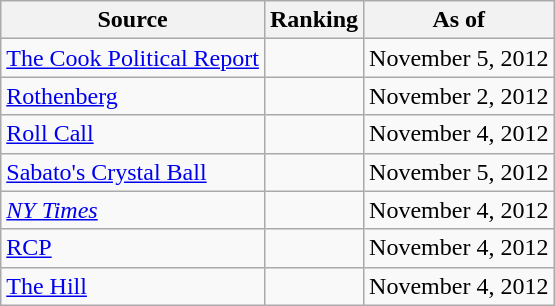<table class="wikitable" style="text-align:center">
<tr>
<th>Source</th>
<th>Ranking</th>
<th>As of</th>
</tr>
<tr>
<td align=left><a href='#'>The Cook Political Report</a></td>
<td></td>
<td>November 5, 2012</td>
</tr>
<tr>
<td align=left><a href='#'>Rothenberg</a></td>
<td></td>
<td>November 2, 2012</td>
</tr>
<tr>
<td align=left><a href='#'>Roll Call</a></td>
<td></td>
<td>November 4, 2012</td>
</tr>
<tr>
<td align=left><a href='#'>Sabato's Crystal Ball</a></td>
<td></td>
<td>November 5, 2012</td>
</tr>
<tr>
<td align=left><a href='#'><em>NY Times</em></a></td>
<td></td>
<td>November 4, 2012</td>
</tr>
<tr>
<td align="left"><a href='#'>RCP</a></td>
<td></td>
<td>November 4, 2012</td>
</tr>
<tr>
<td align=left><a href='#'>The Hill</a></td>
<td></td>
<td>November 4, 2012</td>
</tr>
</table>
